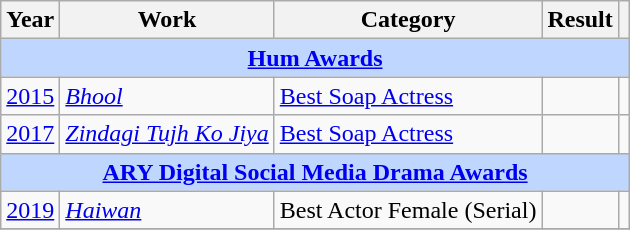<table class="wikitable sortable">
<tr>
<th>Year</th>
<th>Work</th>
<th>Category</th>
<th>Result</th>
<th scope="col" class="unsortable"></th>
</tr>
<tr>
<th style="background:#bfd7ff;" colspan="5"><a href='#'>Hum Awards</a></th>
</tr>
<tr>
<td><a href='#'>2015</a></td>
<td><em><a href='#'>Bhool</a></em></td>
<td><a href='#'>Best Soap Actress</a></td>
<td></td>
<td></td>
</tr>
<tr>
<td><a href='#'>2017</a></td>
<td><em><a href='#'>Zindagi Tujh Ko Jiya</a></em></td>
<td><a href='#'>Best Soap Actress</a></td>
<td></td>
<td></td>
</tr>
<tr>
<th style="background:#bfd7ff;" colspan="5"><a href='#'>ARY Digital Social Media Drama Awards</a></th>
</tr>
<tr>
<td><a href='#'>2019</a></td>
<td><em><a href='#'>Haiwan</a></em></td>
<td>Best Actor Female (Serial)</td>
<td></td>
<td></td>
</tr>
<tr>
</tr>
</table>
